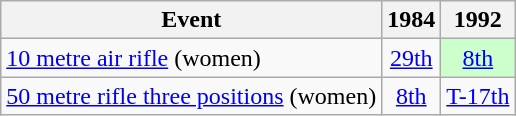<table class="wikitable" style="text-align: center">
<tr>
<th>Event</th>
<th>1984</th>
<th>1992</th>
</tr>
<tr>
<td align=left><a href='#'>10 metre air rifle</a> (women)</td>
<td><a href='#'>29th</a></td>
<td style="background: #ccffcc"><a href='#'>8th</a></td>
</tr>
<tr>
<td align=left><a href='#'>50 metre rifle three positions</a> (women)</td>
<td><a href='#'>8th</a></td>
<td><a href='#'>T-17th</a></td>
</tr>
</table>
